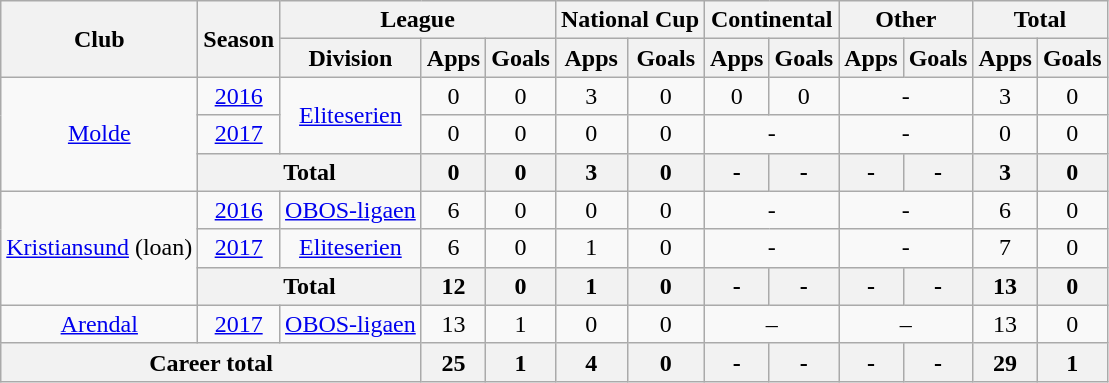<table class="wikitable" style="text-align: center;">
<tr>
<th rowspan="2">Club</th>
<th rowspan="2">Season</th>
<th colspan="3">League</th>
<th colspan="2">National Cup</th>
<th colspan="2">Continental</th>
<th colspan="2">Other</th>
<th colspan="2">Total</th>
</tr>
<tr>
<th>Division</th>
<th>Apps</th>
<th>Goals</th>
<th>Apps</th>
<th>Goals</th>
<th>Apps</th>
<th>Goals</th>
<th>Apps</th>
<th>Goals</th>
<th>Apps</th>
<th>Goals</th>
</tr>
<tr>
<td rowspan="3" valign="center"><a href='#'>Molde</a></td>
<td><a href='#'>2016</a></td>
<td rowspan="2" valign="center"><a href='#'>Eliteserien</a></td>
<td>0</td>
<td>0</td>
<td>3</td>
<td>0</td>
<td>0</td>
<td>0</td>
<td colspan="2">-</td>
<td>3</td>
<td>0</td>
</tr>
<tr>
<td><a href='#'>2017</a></td>
<td>0</td>
<td>0</td>
<td>0</td>
<td>0</td>
<td colspan="2">-</td>
<td colspan="2">-</td>
<td>0</td>
<td>0</td>
</tr>
<tr>
<th colspan="2">Total</th>
<th>0</th>
<th>0</th>
<th>3</th>
<th>0</th>
<th>-</th>
<th>-</th>
<th>-</th>
<th>-</th>
<th>3</th>
<th>0</th>
</tr>
<tr>
<td rowspan="3" valign="center"><a href='#'>Kristiansund</a> (loan)</td>
<td><a href='#'>2016</a></td>
<td><a href='#'>OBOS-ligaen</a></td>
<td>6</td>
<td>0</td>
<td>0</td>
<td>0</td>
<td colspan="2">-</td>
<td colspan="2">-</td>
<td>6</td>
<td>0</td>
</tr>
<tr>
<td><a href='#'>2017</a></td>
<td><a href='#'>Eliteserien</a></td>
<td>6</td>
<td>0</td>
<td>1</td>
<td>0</td>
<td colspan="2">-</td>
<td colspan="2">-</td>
<td>7</td>
<td>0</td>
</tr>
<tr>
<th colspan="2">Total</th>
<th>12</th>
<th>0</th>
<th>1</th>
<th>0</th>
<th>-</th>
<th>-</th>
<th>-</th>
<th>-</th>
<th>13</th>
<th>0</th>
</tr>
<tr>
<td valign="center"><a href='#'>Arendal</a></td>
<td><a href='#'>2017</a></td>
<td><a href='#'>OBOS-ligaen</a></td>
<td>13</td>
<td>1</td>
<td>0</td>
<td>0</td>
<td colspan="2">–</td>
<td colspan="2">–</td>
<td>13</td>
<td>0</td>
</tr>
<tr>
<th colspan="3">Career total</th>
<th>25</th>
<th>1</th>
<th>4</th>
<th>0</th>
<th>-</th>
<th>-</th>
<th>-</th>
<th>-</th>
<th>29</th>
<th>1</th>
</tr>
</table>
